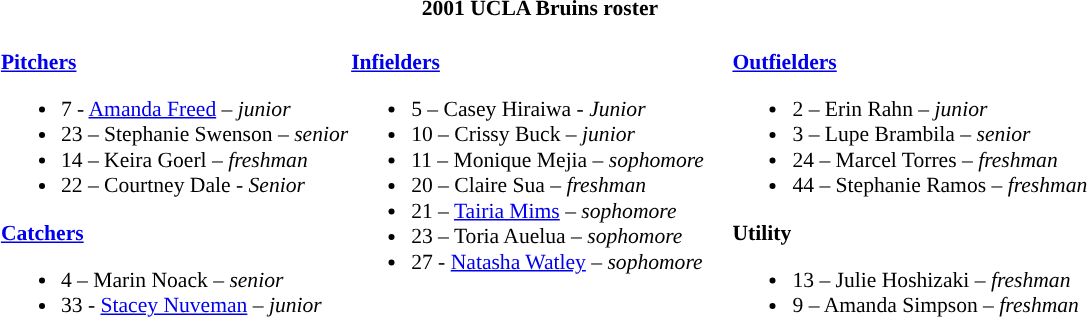<table class="toccolours" style="border-collapse:collapse; font-size:90%;">
<tr>
<th colspan=9>2001 UCLA Bruins roster</th>
</tr>
<tr>
<td width="03"> </td>
<td valign="top"><br><strong><a href='#'>Pitchers</a></strong><ul><li>7 - <a href='#'>Amanda Freed</a> – <em>junior</em></li><li>23 – Stephanie Swenson – <em>senior</em></li><li>14 – Keira Goerl – <em>freshman</em></li><li>22 – Courtney Dale - <em> Senior</em></li></ul><strong><a href='#'>Catchers</a></strong><ul><li>4 – Marin Noack – <em>senior</em></li><li>33 - <a href='#'>Stacey Nuveman</a> – <em>junior</em></li></ul></td>
<td valign="top"><br><strong><a href='#'>Infielders</a></strong><ul><li>5 – Casey Hiraiwa - <em> Junior</em></li><li>10 – Crissy Buck – <em>junior</em></li><li>11 – Monique Mejia – <em>sophomore</em></li><li>20 – Claire Sua – <em>freshman</em></li><li>21 – <a href='#'>Tairia Mims</a> – <em>sophomore</em></li><li>23 – Toria Auelua – <em>sophomore</em></li><li>27 - <a href='#'>Natasha Watley</a> – <em>sophomore</em></li></ul></td>
<td width="15"> </td>
<td valign="top"><br><strong><a href='#'>Outfielders</a></strong><ul><li>2 – Erin Rahn – <em>junior</em></li><li>3 – Lupe Brambila – <em>senior</em></li><li>24 – Marcel Torres – <em>freshman</em></li><li>44 – Stephanie Ramos – <em>freshman</em></li></ul><strong>Utility</strong><ul><li>13 – Julie Hoshizaki – <em>freshman</em></li><li>9 – Amanda Simpson – <em>freshman</em></li></ul></td>
</tr>
</table>
